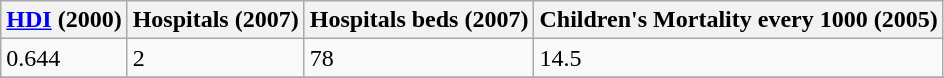<table class="wikitable" border="1">
<tr>
<th><a href='#'>HDI</a> (2000)</th>
<th>Hospitals (2007)</th>
<th>Hospitals beds (2007)</th>
<th>Children's Mortality every 1000 (2005)</th>
</tr>
<tr>
<td>0.644</td>
<td>2</td>
<td>78</td>
<td>14.5</td>
</tr>
<tr>
</tr>
</table>
